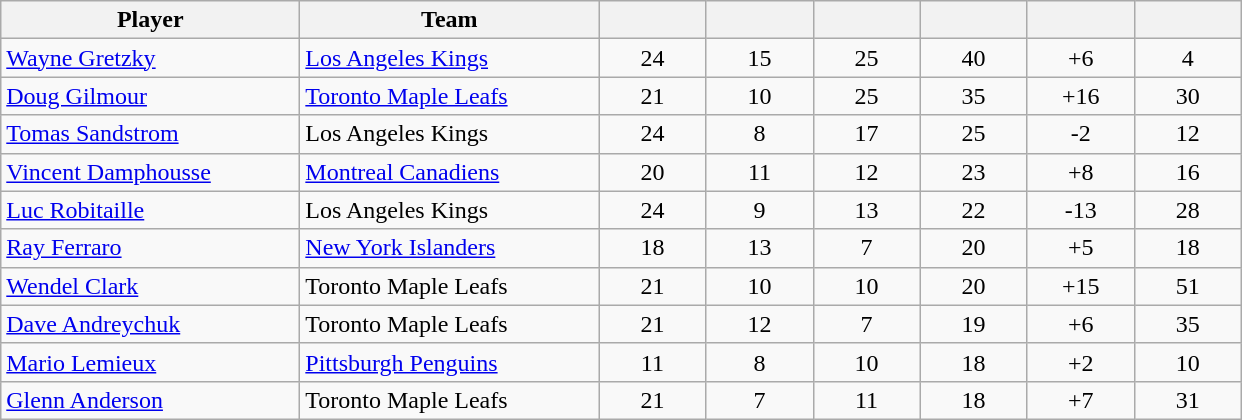<table style="padding:3px; border-spacing:0; text-align:center;" class="wikitable sortable">
<tr>
<th style="width:12em">Player</th>
<th style="width:12em">Team</th>
<th style="width:4em"></th>
<th style="width:4em"></th>
<th style="width:4em"></th>
<th style="width:4em"></th>
<th data-sort-type="number" style="width:4em"></th>
<th style="width:4em"></th>
</tr>
<tr align=center>
<td align=left><a href='#'>Wayne Gretzky</a></td>
<td align=left><a href='#'>Los Angeles Kings</a></td>
<td>24</td>
<td>15</td>
<td>25</td>
<td>40</td>
<td>+6</td>
<td>4</td>
</tr>
<tr align=center>
<td align=left><a href='#'>Doug Gilmour</a></td>
<td align=left><a href='#'>Toronto Maple Leafs</a></td>
<td>21</td>
<td>10</td>
<td>25</td>
<td>35</td>
<td>+16</td>
<td>30</td>
</tr>
<tr align=center>
<td align=left><a href='#'>Tomas Sandstrom</a></td>
<td align=left>Los Angeles Kings</td>
<td>24</td>
<td>8</td>
<td>17</td>
<td>25</td>
<td>-2</td>
<td>12</td>
</tr>
<tr align=center>
<td align=left><a href='#'>Vincent Damphousse</a></td>
<td align=left><a href='#'>Montreal Canadiens</a></td>
<td>20</td>
<td>11</td>
<td>12</td>
<td>23</td>
<td>+8</td>
<td>16</td>
</tr>
<tr align=center>
<td align=left><a href='#'>Luc Robitaille</a></td>
<td align=left>Los Angeles Kings</td>
<td>24</td>
<td>9</td>
<td>13</td>
<td>22</td>
<td>-13</td>
<td>28</td>
</tr>
<tr align=center>
<td align=left><a href='#'>Ray Ferraro</a></td>
<td align=left><a href='#'>New York Islanders</a></td>
<td>18</td>
<td>13</td>
<td>7</td>
<td>20</td>
<td>+5</td>
<td>18</td>
</tr>
<tr align=center>
<td align=left><a href='#'>Wendel Clark</a></td>
<td align=left>Toronto Maple Leafs</td>
<td>21</td>
<td>10</td>
<td>10</td>
<td>20</td>
<td>+15</td>
<td>51</td>
</tr>
<tr align=center>
<td align=left><a href='#'>Dave Andreychuk</a></td>
<td align=left>Toronto Maple Leafs</td>
<td>21</td>
<td>12</td>
<td>7</td>
<td>19</td>
<td>+6</td>
<td>35</td>
</tr>
<tr align=center>
<td align=left><a href='#'>Mario Lemieux</a></td>
<td align=left><a href='#'>Pittsburgh Penguins</a></td>
<td>11</td>
<td>8</td>
<td>10</td>
<td>18</td>
<td>+2</td>
<td>10</td>
</tr>
<tr align=center>
<td align=left><a href='#'>Glenn Anderson</a></td>
<td align=left>Toronto Maple Leafs</td>
<td>21</td>
<td>7</td>
<td>11</td>
<td>18</td>
<td>+7</td>
<td>31</td>
</tr>
</table>
